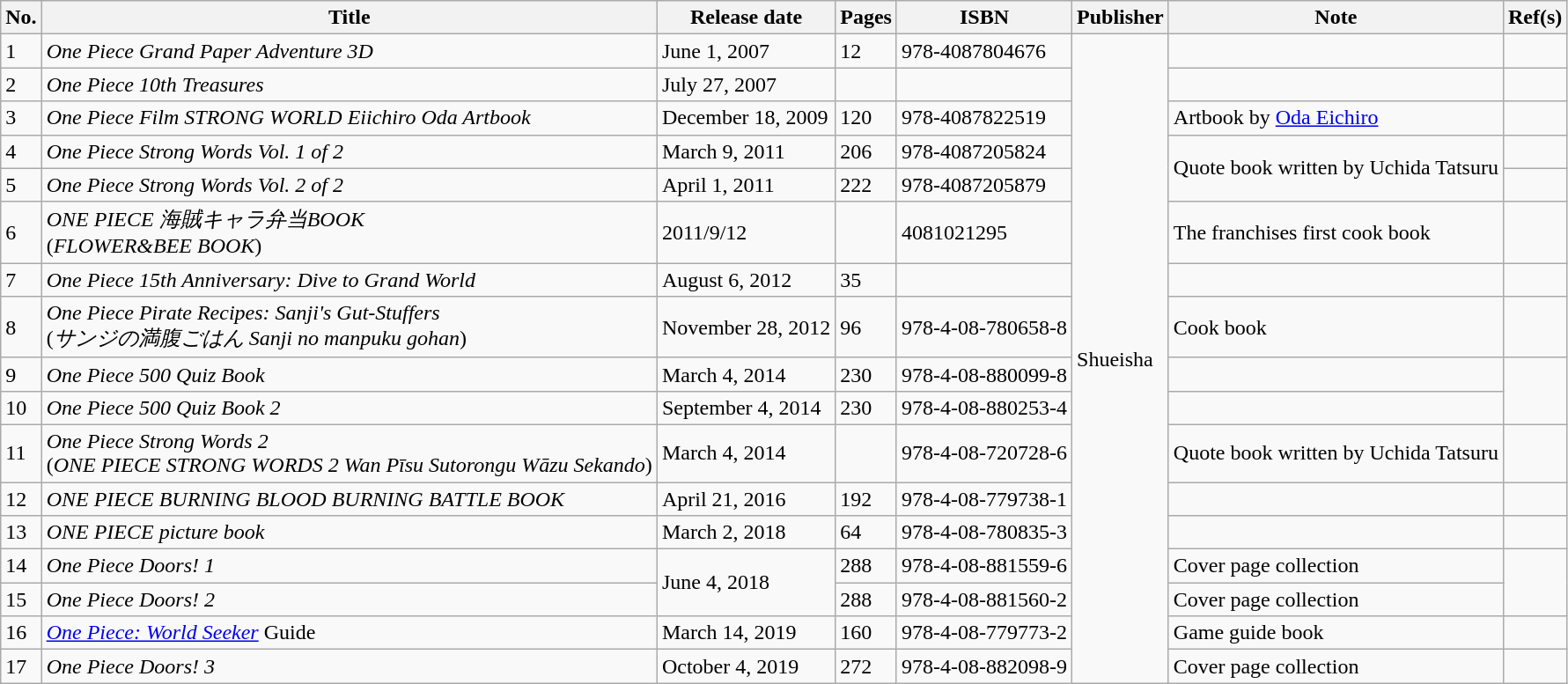<table class="wikitable sortable" style="font-size: 100%;">
<tr style="text-align:center;">
<th>No.</th>
<th>Title</th>
<th>Release date</th>
<th>Pages</th>
<th>ISBN</th>
<th>Publisher</th>
<th>Note</th>
<th>Ref(s)</th>
</tr>
<tr>
<td>1</td>
<td><em>One Piece</em> <em>Grand Paper Adventure 3D</em></td>
<td>June 1, 2007</td>
<td>12</td>
<td>978-4087804676</td>
<td rowspan="17">Shueisha</td>
<td></td>
<td></td>
</tr>
<tr>
<td>2</td>
<td><em>One Piece 10th Treasures</em></td>
<td>July 27, 2007</td>
<td></td>
<td></td>
<td></td>
<td></td>
</tr>
<tr>
<td>3</td>
<td><em>One Piece Film STRONG WORLD Eiichiro Oda Artbook</em></td>
<td>December 18, 2009</td>
<td>120</td>
<td>978-4087822519</td>
<td>Artbook by <a href='#'>Oda Eichiro</a></td>
<td></td>
</tr>
<tr>
<td>4</td>
<td><em>One Piece Strong Words Vol. 1 of 2</em></td>
<td>March 9, 2011</td>
<td>206</td>
<td>978-4087205824</td>
<td rowspan="2">Quote book written by Uchida Tatsuru</td>
<td></td>
</tr>
<tr>
<td>5</td>
<td><em>One Piece Strong Words Vol. 2 of 2</em></td>
<td>April 1, 2011</td>
<td>222</td>
<td>978-4087205879</td>
<td></td>
</tr>
<tr>
<td>6</td>
<td><em>ONE PIECE 海賊キャラ弁当BOOK</em><br>(<em>FLOWER&BEE BOOK</em>)</td>
<td>2011/9/12</td>
<td></td>
<td>4081021295</td>
<td>The franchises first cook book</td>
<td></td>
</tr>
<tr>
<td>7</td>
<td><em>One Piece 15th Anniversary: Dive to Grand World</em></td>
<td>August 6, 2012</td>
<td>35</td>
<td></td>
<td></td>
<td></td>
</tr>
<tr>
<td>8</td>
<td><em>One Piece Pirate Recipes: Sanji's Gut-Stuffers</em><br>(<em>サンジの満腹ごはん Sanji no manpuku gohan</em>)</td>
<td>November 28, 2012</td>
<td>96</td>
<td>978-4-08-780658-8</td>
<td>Cook book</td>
<td></td>
</tr>
<tr>
<td>9</td>
<td><em>One Piece 500 Quiz Book</em></td>
<td>March 4, 2014</td>
<td>230</td>
<td>978-4-08-880099-8</td>
<td></td>
<td rowspan="2"></td>
</tr>
<tr>
<td>10</td>
<td><em>One Piece 500 Quiz Book 2</em></td>
<td>September 4, 2014</td>
<td>230</td>
<td>978-4-08-880253-4</td>
<td></td>
</tr>
<tr>
<td>11</td>
<td><em>One Piece Strong Words 2</em><br>(<em>ONE PIECE STRONG WORDS 2 Wan Pīsu Sutorongu Wāzu Sekando</em>)</td>
<td>March 4, 2014</td>
<td></td>
<td>978-4-08-720728-6</td>
<td>Quote book written by Uchida Tatsuru</td>
<td></td>
</tr>
<tr>
<td>12</td>
<td><em>ONE PIECE BURNING BLOOD BURNING BATTLE BOOK</em></td>
<td>April 21, 2016</td>
<td>192</td>
<td>978-4-08-779738-1</td>
<td></td>
<td></td>
</tr>
<tr>
<td>13</td>
<td><em>ONE PIECE picture book</em></td>
<td>March 2, 2018</td>
<td>64</td>
<td>978-4-08-780835-3</td>
<td></td>
<td></td>
</tr>
<tr>
<td>14</td>
<td><em>One Piece Doors! 1</em></td>
<td rowspan="2">June 4, 2018</td>
<td>288</td>
<td>978-4-08-881559-6</td>
<td>Cover page collection</td>
<td rowspan="2"></td>
</tr>
<tr>
<td>15</td>
<td><em>One Piece Doors! 2</em></td>
<td>288</td>
<td>978-4-08-881560-2</td>
<td>Cover page collection</td>
</tr>
<tr>
<td>16</td>
<td><em><a href='#'>One Piece: World Seeker</a></em> Guide</td>
<td>March 14, 2019</td>
<td>160</td>
<td>978-4-08-779773-2</td>
<td>Game guide book</td>
<td></td>
</tr>
<tr>
<td>17</td>
<td><em>One Piece Doors! 3</em></td>
<td>October 4, 2019</td>
<td>272</td>
<td>978-4-08-882098-9</td>
<td>Cover page collection</td>
<td></td>
</tr>
</table>
